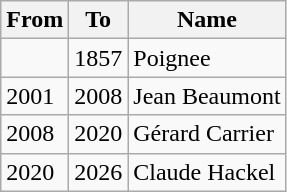<table class="wikitable">
<tr>
<th>From</th>
<th>To</th>
<th>Name</th>
</tr>
<tr>
<td></td>
<td>1857</td>
<td>Poignee</td>
</tr>
<tr>
<td>2001</td>
<td>2008</td>
<td>Jean Beaumont</td>
</tr>
<tr>
<td>2008</td>
<td>2020</td>
<td>Gérard Carrier</td>
</tr>
<tr>
<td>2020</td>
<td>2026</td>
<td>Claude Hackel</td>
</tr>
</table>
